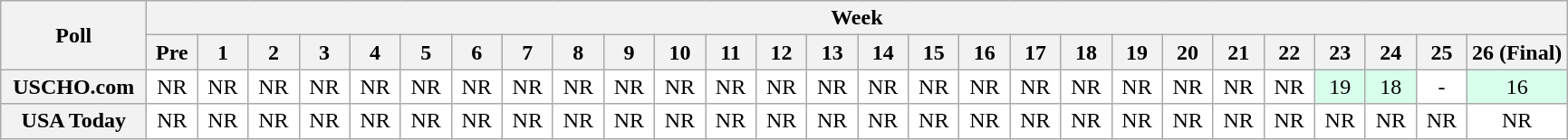<table class="wikitable" style="white-space:nowrap;">
<tr>
<th scope="col" width="100" rowspan="2">Poll</th>
<th colspan="30">Week</th>
</tr>
<tr>
<th scope="col" width="30">Pre</th>
<th scope="col" width="30">1</th>
<th scope="col" width="30">2</th>
<th scope="col" width="30">3</th>
<th scope="col" width="30">4</th>
<th scope="col" width="30">5</th>
<th scope="col" width="30">6</th>
<th scope="col" width="30">7</th>
<th scope="col" width="30">8</th>
<th scope="col" width="30">9</th>
<th scope="col" width="30">10</th>
<th scope="col" width="30">11</th>
<th scope="col" width="30">12</th>
<th scope="col" width="30">13</th>
<th scope="col" width="30">14</th>
<th scope="col" width="30">15</th>
<th scope="col" width="30">16</th>
<th scope="col" width="30">17</th>
<th scope="col" width="30">18</th>
<th scope="col" width="30">19</th>
<th scope="col" width="30">20</th>
<th scope="col" width="30">21</th>
<th scope="col" width="30">22</th>
<th scope="col" width="30">23</th>
<th scope="col" width="30">24</th>
<th scope="col" width="30">25</th>
<th scope="col" width="30">26 (Final)</th>
</tr>
<tr style="text-align:center;">
<th>USCHO.com</th>
<td bgcolor=FFFFFF>NR</td>
<td bgcolor=FFFFFF>NR</td>
<td bgcolor=FFFFFF>NR</td>
<td bgcolor=FFFFFF>NR</td>
<td bgcolor=FFFFFF>NR</td>
<td bgcolor=FFFFFF>NR</td>
<td bgcolor=FFFFFF>NR</td>
<td bgcolor=FFFFFF>NR</td>
<td bgcolor=FFFFFF>NR</td>
<td bgcolor=FFFFFF>NR</td>
<td bgcolor=FFFFFF>NR</td>
<td bgcolor=FFFFFF>NR</td>
<td bgcolor=FFFFFF>NR</td>
<td bgcolor=FFFFFF>NR</td>
<td bgcolor=FFFFFF>NR</td>
<td bgcolor=FFFFFF>NR</td>
<td bgcolor=FFFFFF>NR</td>
<td bgcolor=FFFFFF>NR</td>
<td bgcolor=FFFFFF>NR</td>
<td bgcolor=FFFFFF>NR</td>
<td bgcolor=FFFFFF>NR</td>
<td bgcolor=FFFFFF>NR</td>
<td bgcolor=FFFFFF>NR</td>
<td bgcolor=D8FFEB>19</td>
<td bgcolor=D8FFEB>18</td>
<td bgcolor=FFFFFF>-</td>
<td bgcolor=D8FFEB>16</td>
</tr>
<tr style="text-align:center;">
<th>USA Today</th>
<td bgcolor=FFFFFF>NR</td>
<td bgcolor=FFFFFF>NR</td>
<td bgcolor=FFFFFF>NR</td>
<td bgcolor=FFFFFF>NR</td>
<td bgcolor=FFFFFF>NR</td>
<td bgcolor=FFFFFF>NR</td>
<td bgcolor=FFFFFF>NR</td>
<td bgcolor=FFFFFF>NR</td>
<td bgcolor=FFFFFF>NR</td>
<td bgcolor=FFFFFF>NR</td>
<td bgcolor=FFFFFF>NR</td>
<td bgcolor=FFFFFF>NR</td>
<td bgcolor=FFFFFF>NR</td>
<td bgcolor=FFFFFF>NR</td>
<td bgcolor=FFFFFF>NR</td>
<td bgcolor=FFFFFF>NR</td>
<td bgcolor=FFFFFF>NR</td>
<td bgcolor=FFFFFF>NR</td>
<td bgcolor=FFFFFF>NR</td>
<td bgcolor=FFFFFF>NR</td>
<td bgcolor=FFFFFF>NR</td>
<td bgcolor=FFFFFF>NR</td>
<td bgcolor=FFFFFF>NR</td>
<td bgcolor=FFFFFF>NR</td>
<td bgcolor=FFFFFF>NR</td>
<td bgcolor=FFFFFF>NR</td>
<td bgcolor=FFFFFF>NR</td>
</tr>
</table>
